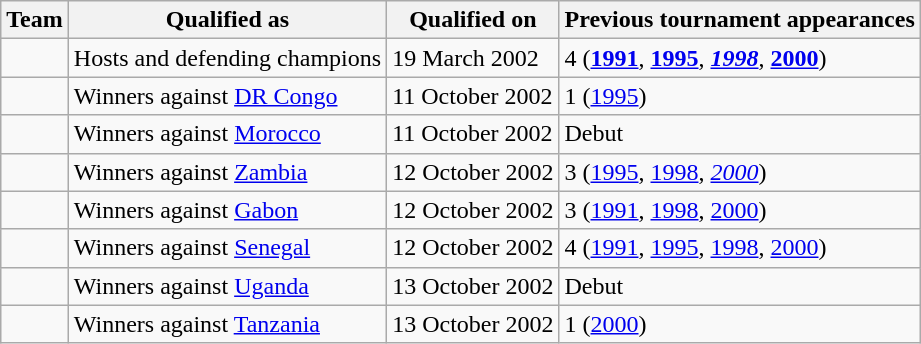<table class="wikitable sortable">
<tr>
<th>Team</th>
<th>Qualified as</th>
<th>Qualified on</th>
<th data-sort-type="number">Previous tournament appearances</th>
</tr>
<tr>
<td></td>
<td>Hosts and defending champions</td>
<td>19 March 2002</td>
<td>4 (<strong><a href='#'>1991</a></strong>, <strong><a href='#'>1995</a></strong>, <strong><em><a href='#'>1998</a></em></strong>, <strong><a href='#'>2000</a></strong>)</td>
</tr>
<tr>
<td></td>
<td>Winners against <a href='#'>DR Congo</a></td>
<td>11 October 2002</td>
<td>1 (<a href='#'>1995</a>)</td>
</tr>
<tr>
<td></td>
<td>Winners against <a href='#'>Morocco</a></td>
<td>11 October 2002</td>
<td>Debut</td>
</tr>
<tr>
<td></td>
<td>Winners against <a href='#'>Zambia</a></td>
<td>12 October 2002</td>
<td>3 (<a href='#'>1995</a>, <a href='#'>1998</a>, <em><a href='#'>2000</a></em>)</td>
</tr>
<tr>
<td></td>
<td>Winners against <a href='#'>Gabon</a></td>
<td>12 October 2002</td>
<td>3 (<a href='#'>1991</a>, <a href='#'>1998</a>, <a href='#'>2000</a>)</td>
</tr>
<tr>
<td></td>
<td>Winners against <a href='#'>Senegal</a></td>
<td>12 October 2002</td>
<td>4 (<a href='#'>1991</a>, <a href='#'>1995</a>, <a href='#'>1998</a>, <a href='#'>2000</a>)</td>
</tr>
<tr>
<td></td>
<td>Winners against <a href='#'>Uganda</a></td>
<td>13 October 2002</td>
<td>Debut</td>
</tr>
<tr>
<td></td>
<td>Winners against <a href='#'>Tanzania</a></td>
<td>13 October 2002</td>
<td>1 (<a href='#'>2000</a>)</td>
</tr>
</table>
